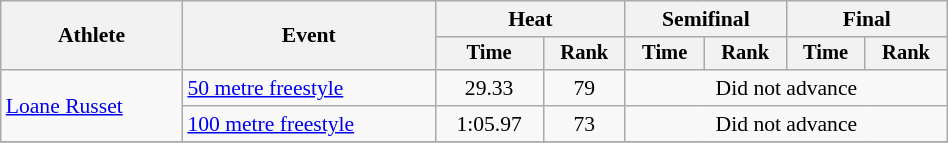<table class="wikitable" style="text-align:center; font-size:90%; width:50%;">
<tr>
<th rowspan="2">Athlete</th>
<th rowspan="2">Event</th>
<th colspan="2">Heat</th>
<th colspan="2">Semifinal</th>
<th colspan="2">Final</th>
</tr>
<tr style="font-size:95%">
<th>Time</th>
<th>Rank</th>
<th>Time</th>
<th>Rank</th>
<th>Time</th>
<th>Rank</th>
</tr>
<tr>
<td align=left rowspan=2><a href='#'>Loane Russet</a></td>
<td align=left><a href='#'>50 metre freestyle</a></td>
<td>29.33</td>
<td>79</td>
<td colspan="4">Did not advance</td>
</tr>
<tr>
<td align=left><a href='#'>100 metre freestyle</a></td>
<td>1:05.97</td>
<td>73</td>
<td colspan=4>Did not advance</td>
</tr>
<tr>
</tr>
</table>
